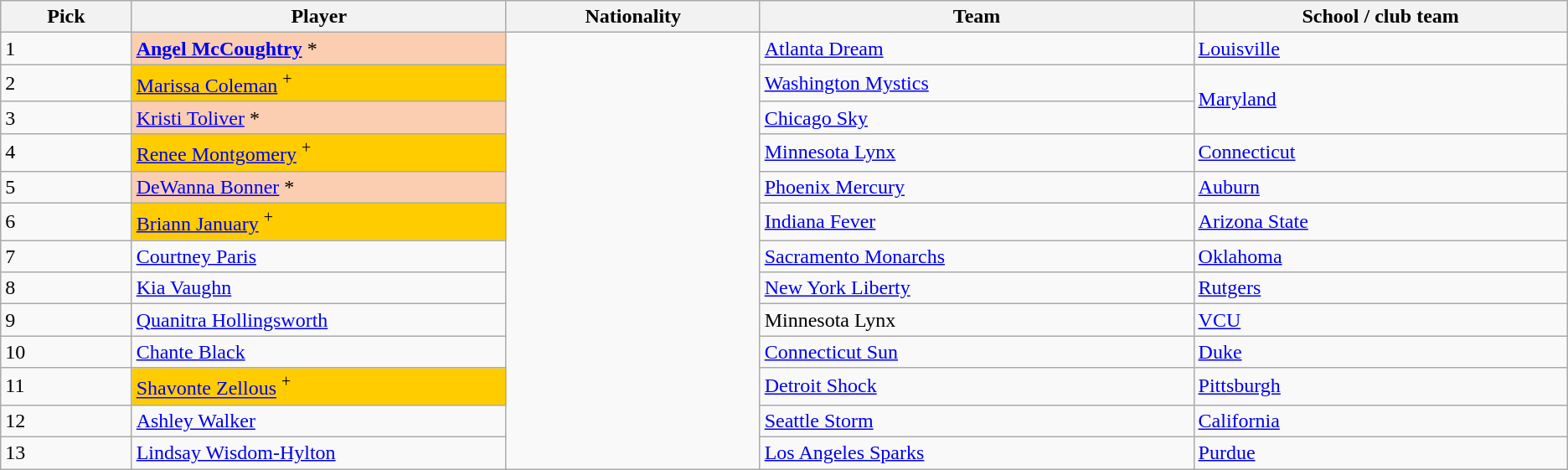<table class="wikitable sortable">
<tr>
<th width=100>Pick</th>
<th width=300>Player</th>
<th width=200>Nationality</th>
<th width=350>Team</th>
<th width=300>School / club team</th>
</tr>
<tr>
<td>1</td>
<td bgcolor="#FBCEB1"><strong><a href='#'>Angel McCoughtry</a></strong> *</td>
<td rowspan=13></td>
<td><a href='#'>Atlanta Dream</a></td>
<td><a href='#'>Louisville</a></td>
</tr>
<tr>
<td>2</td>
<td bgcolor="#FFCC00"><a href='#'>Marissa Coleman</a> <sup>+</sup></td>
<td><a href='#'>Washington Mystics</a></td>
<td rowspan=2><a href='#'>Maryland</a></td>
</tr>
<tr>
<td>3</td>
<td bgcolor="#FBCEB1"><a href='#'>Kristi Toliver</a> *</td>
<td><a href='#'>Chicago Sky</a></td>
</tr>
<tr>
<td>4</td>
<td bgcolor="#FFCC00"><a href='#'>Renee Montgomery</a> <sup>+</sup></td>
<td><a href='#'>Minnesota Lynx</a></td>
<td><a href='#'>Connecticut</a></td>
</tr>
<tr>
<td>5</td>
<td bgcolor="#FBCEB1"><a href='#'>DeWanna Bonner</a> *</td>
<td><a href='#'>Phoenix Mercury</a></td>
<td><a href='#'>Auburn</a></td>
</tr>
<tr>
<td>6</td>
<td bgcolor="#FFCC00"><a href='#'>Briann January</a> <sup>+</sup></td>
<td><a href='#'>Indiana Fever</a></td>
<td><a href='#'>Arizona State</a></td>
</tr>
<tr>
<td>7</td>
<td><a href='#'>Courtney Paris</a></td>
<td><a href='#'>Sacramento Monarchs</a></td>
<td><a href='#'>Oklahoma</a></td>
</tr>
<tr>
<td>8</td>
<td><a href='#'>Kia Vaughn</a></td>
<td><a href='#'>New York Liberty</a></td>
<td><a href='#'>Rutgers</a></td>
</tr>
<tr>
<td>9</td>
<td><a href='#'>Quanitra Hollingsworth</a></td>
<td>Minnesota Lynx </td>
<td><a href='#'>VCU</a></td>
</tr>
<tr>
<td>10</td>
<td><a href='#'>Chante Black</a></td>
<td><a href='#'>Connecticut Sun</a></td>
<td><a href='#'>Duke</a></td>
</tr>
<tr>
<td>11</td>
<td bgcolor="#FFCC00"><a href='#'>Shavonte Zellous</a> <sup>+</sup></td>
<td><a href='#'>Detroit Shock</a></td>
<td><a href='#'>Pittsburgh</a></td>
</tr>
<tr>
<td>12</td>
<td><a href='#'>Ashley Walker</a></td>
<td><a href='#'>Seattle Storm</a></td>
<td><a href='#'>California</a></td>
</tr>
<tr>
<td>13</td>
<td><a href='#'>Lindsay Wisdom-Hylton</a></td>
<td><a href='#'>Los Angeles Sparks</a> </td>
<td><a href='#'>Purdue</a></td>
</tr>
</table>
